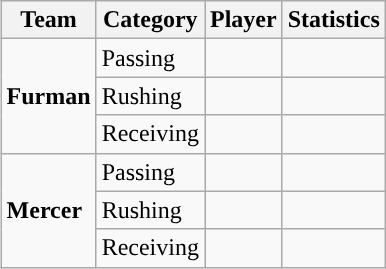<table class="wikitable" style="float: right;">
<tr>
<th>Team</th>
<th>Category</th>
<th>Player</th>
<th>Statistics</th>
</tr>
<tr>
<td rowspan=3><strong>Furman</strong></td>
<td>Passing</td>
<td></td>
<td></td>
</tr>
<tr>
<td>Rushing</td>
<td></td>
<td></td>
</tr>
<tr>
<td>Receiving</td>
<td></td>
<td></td>
</tr>
<tr>
<td rowspan=3><strong>Mercer</strong></td>
<td>Passing</td>
<td></td>
<td></td>
</tr>
<tr>
<td>Rushing</td>
<td></td>
<td></td>
</tr>
<tr>
<td>Receiving</td>
<td></td>
<td></td>
</tr>
</table>
